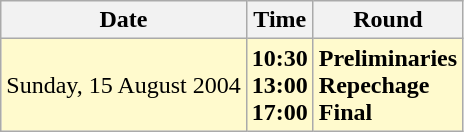<table class="wikitable">
<tr>
<th>Date</th>
<th>Time</th>
<th>Round</th>
</tr>
<tr>
<td style=background:lemonchiffon>Sunday, 15 August 2004</td>
<td style=background:lemonchiffon><strong>10:30<br>13:00<br>17:00</strong></td>
<td style=background:lemonchiffon><strong>Preliminaries<br>Repechage<br>Final</strong></td>
</tr>
</table>
